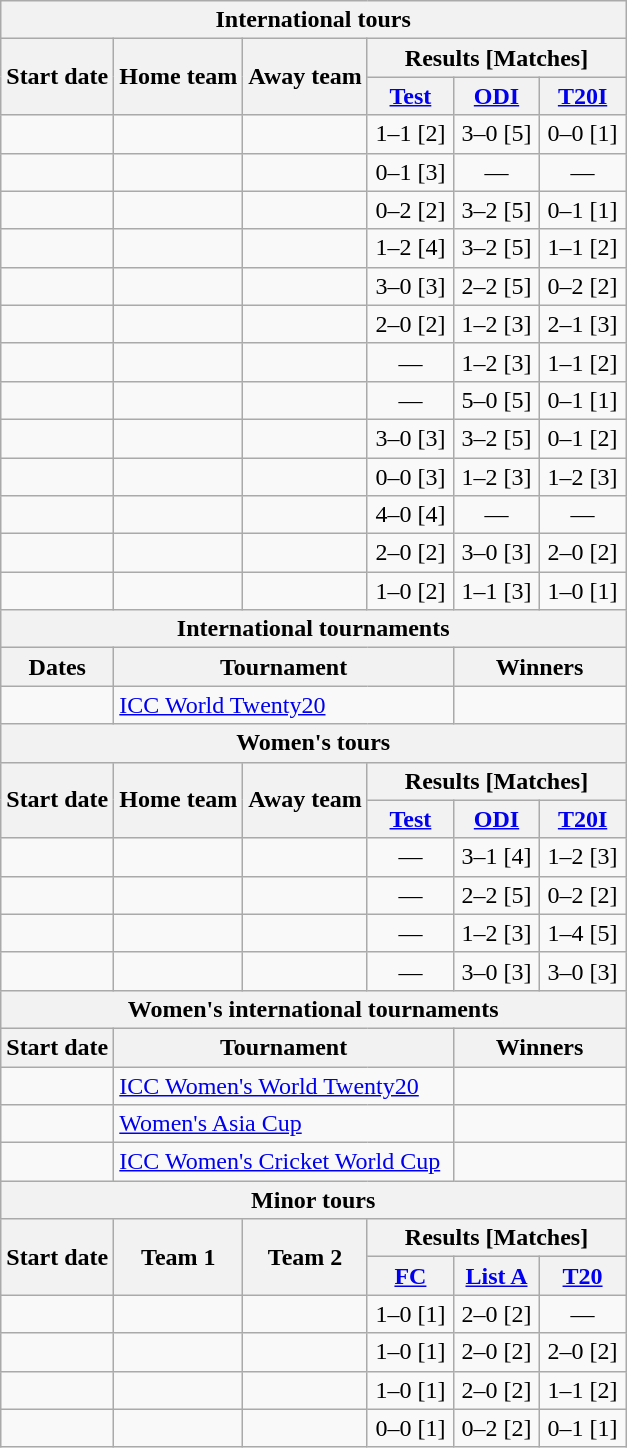<table class="wikitable sortable" style="text-align:center; white-space:nowrap">
<tr>
<th colspan=6>International tours</th>
</tr>
<tr>
<th rowspan=2>Start date</th>
<th rowspan=2>Home team</th>
<th rowspan=2>Away team</th>
<th colspan=3 class="unsortable">Results [Matches]</th>
</tr>
<tr>
<th width=50 class="unsortable"><a href='#'>Test</a></th>
<th width=50 class="unsortable"><a href='#'>ODI</a></th>
<th width=50 class="unsortable"><a href='#'>T20I</a></th>
</tr>
<tr>
<td style="text-align:left"><a href='#'></a></td>
<td style="text-align:left"></td>
<td style="text-align:left"></td>
<td>1–1 [2]</td>
<td>3–0 [5]</td>
<td>0–0 [1]</td>
</tr>
<tr>
<td style="text-align:left"><a href='#'></a></td>
<td style="text-align:left"></td>
<td style="text-align:left"></td>
<td>0–1 [3]</td>
<td>—</td>
<td>—</td>
</tr>
<tr>
<td style="text-align:left"><a href='#'></a></td>
<td style="text-align:left"></td>
<td style="text-align:left"></td>
<td>0–2 [2]</td>
<td>3–2 [5]</td>
<td>0–1 [1]</td>
</tr>
<tr>
<td style="text-align:left"><a href='#'></a></td>
<td style="text-align:left"></td>
<td style="text-align:left"></td>
<td>1–2 [4]</td>
<td>3–2 [5]</td>
<td>1–1 [2]</td>
</tr>
<tr>
<td style="text-align:left"><a href='#'></a></td>
<td style="text-align:left"></td>
<td style="text-align:left"></td>
<td>3–0 [3]</td>
<td>2–2 [5]</td>
<td>0–2 [2]</td>
</tr>
<tr>
<td style="text-align:left"><a href='#'></a></td>
<td style="text-align:left"></td>
<td style="text-align:left"></td>
<td>2–0 [2]</td>
<td>1–2 [3]</td>
<td>2–1 [3]</td>
</tr>
<tr>
<td style="text-align:left"><a href='#'></a></td>
<td style="text-align:left"></td>
<td style="text-align:left"></td>
<td>—</td>
<td>1–2 [3]</td>
<td>1–1 [2]</td>
</tr>
<tr>
<td style="text-align:left"><a href='#'></a></td>
<td style="text-align:left"></td>
<td style="text-align:left"></td>
<td>—</td>
<td>5–0 [5]</td>
<td>0–1 [1]</td>
</tr>
<tr>
<td style="text-align:left"><a href='#'></a></td>
<td style="text-align:left"></td>
<td style="text-align:left"></td>
<td>3–0 [3]</td>
<td>3–2 [5]</td>
<td>0–1 [2]</td>
</tr>
<tr>
<td style="text-align:left"><a href='#'></a></td>
<td style="text-align:left"></td>
<td style="text-align:left"></td>
<td>0–0 [3]</td>
<td>1–2 [3]</td>
<td>1–2 [3]</td>
</tr>
<tr>
<td style="text-align:left"><a href='#'></a></td>
<td style="text-align:left"></td>
<td style="text-align:left"></td>
<td>4–0 [4]</td>
<td>—</td>
<td>—</td>
</tr>
<tr>
<td style="text-align:left"><a href='#'></a></td>
<td style="text-align:left"></td>
<td style="text-align:left"></td>
<td>2–0 [2]</td>
<td>3–0 [3]</td>
<td>2–0 [2]</td>
</tr>
<tr>
<td style="text-align:left"><a href='#'></a></td>
<td style="text-align:left"></td>
<td style="text-align:left"></td>
<td>1–0 [2]</td>
<td>1–1 [3]</td>
<td>1–0 [1]</td>
</tr>
<tr class="sortbottom">
<th colspan=6>International tournaments</th>
</tr>
<tr class="sortbottom">
<th>Dates</th>
<th colspan=3>Tournament</th>
<th colspan=2>Winners</th>
</tr>
<tr class="sortbottom">
<td style="text-align:left"><a href='#'></a></td>
<td style="text-align:left" colspan=3> <a href='#'>ICC World Twenty20</a></td>
<td style="text-align:left" colspan=2></td>
</tr>
<tr>
<th colspan=6>Women's tours</th>
</tr>
<tr>
<th rowspan=2>Start date</th>
<th rowspan=2>Home team</th>
<th rowspan=2>Away team</th>
<th colspan=3 class="unsortable">Results [Matches]</th>
</tr>
<tr>
<th width=50 class="unsortable"><a href='#'>Test</a></th>
<th width=50 class="unsortable"><a href='#'>ODI</a></th>
<th width=50 class="unsortable"><a href='#'>T20I</a></th>
</tr>
<tr>
<td style="text-align:left"><a href='#'></a></td>
<td style="text-align:left"></td>
<td style="text-align:left"></td>
<td>—</td>
<td>3–1 [4]</td>
<td>1–2 [3]</td>
</tr>
<tr>
<td style="text-align:left"><a href='#'></a></td>
<td style="text-align:left"></td>
<td style="text-align:left"></td>
<td>—</td>
<td>2–2 [5]</td>
<td>0–2 [2]</td>
</tr>
<tr>
<td style="text-align:left"><a href='#'></a></td>
<td style="text-align:left"></td>
<td style="text-align:left"></td>
<td>—</td>
<td>1–2 [3]</td>
<td>1–4 [5]</td>
</tr>
<tr>
<td style="text-align:left"><a href='#'></a></td>
<td style="text-align:left"></td>
<td style="text-align:left"></td>
<td>—</td>
<td>3–0 [3]</td>
<td>3–0 [3]</td>
</tr>
<tr>
<th colspan=6>Women's international tournaments</th>
</tr>
<tr>
<th>Start date</th>
<th colspan=3>Tournament</th>
<th colspan=2>Winners</th>
</tr>
<tr>
<td style="text-align:left"><a href='#'></a></td>
<td style="text-align:left" colspan=3> <a href='#'>ICC Women's World Twenty20</a></td>
<td style="text-align:left" colspan=2></td>
</tr>
<tr>
<td style="text-align:left"><a href='#'></a></td>
<td style="text-align:left" colspan=3> <a href='#'>Women's Asia Cup</a></td>
<td style="text-align:left" colspan=2></td>
</tr>
<tr>
<td style="text-align:left"><a href='#'></a></td>
<td style="text-align:left" colspan=3> <a href='#'>ICC Women's Cricket World Cup</a></td>
<td style="text-align:left" colspan=2></td>
</tr>
<tr class="sortbottom">
<th colspan=6>Minor tours</th>
</tr>
<tr class="sortbottom">
<th rowspan=2>Start date</th>
<th rowspan=2>Team 1</th>
<th rowspan=2>Team 2</th>
<th colspan="3" class="unsortable">Results [Matches]</th>
</tr>
<tr class="sortbottom">
<th><a href='#'>FC</a></th>
<th><a href='#'>List A</a></th>
<th><a href='#'>T20</a></th>
</tr>
<tr class="sortbottom">
<td style="text-align:left"><a href='#'></a></td>
<td style="text-align:left"></td>
<td style="text-align:left"></td>
<td>1–0 [1]</td>
<td>2–0 [2]</td>
<td>—</td>
</tr>
<tr class="sortbottom">
<td style="text-align:left"><a href='#'></a></td>
<td style="text-align:left"></td>
<td style="text-align:left"></td>
<td>1–0 [1]</td>
<td>2–0 [2]</td>
<td>2–0 [2]</td>
</tr>
<tr class="sortbottom">
<td style="text-align:left"><a href='#'></a></td>
<td style="text-align:left"></td>
<td style="text-align:left"></td>
<td>1–0 [1]</td>
<td>2–0 [2]</td>
<td>1–1 [2]</td>
</tr>
<tr class="sortbottom">
<td style="text-align:left"><a href='#'></a></td>
<td style="text-align:left"></td>
<td style="text-align:left"></td>
<td>0–0 [1]</td>
<td>0–2 [2]</td>
<td>0–1 [1]</td>
</tr>
</table>
